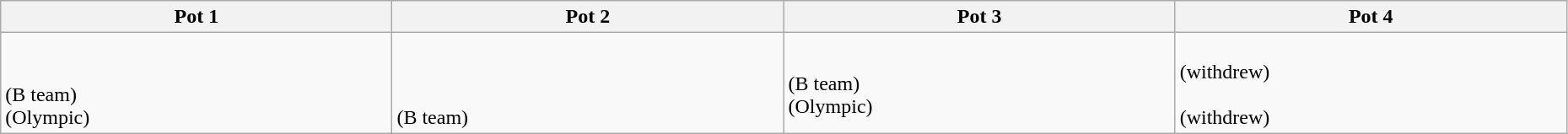<table class="wikitable" style="width:98%;">
<tr>
<th width=25%><strong>Pot 1</strong></th>
<th width=25%><strong>Pot 2</strong></th>
<th width=25%><strong>Pot 3</strong></th>
<th width=25%><strong>Pot 4</strong></th>
</tr>
<tr>
<td><br> <br>
 (B team) <br>
 (Olympic)</td>
<td><br> <br>
 <br>
 (B team)</td>
<td><br> (B team) <br>
 (Olympic) <br>
</td>
<td><br> (withdrew) <br>
 <br>
 (withdrew)</td>
</tr>
</table>
